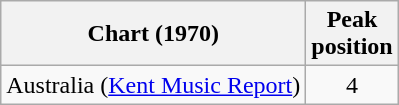<table class="wikitable sortable">
<tr>
<th>Chart (1970)</th>
<th>Peak<br>position</th>
</tr>
<tr>
<td>Australia (<a href='#'>Kent Music Report</a>)</td>
<td style="text-align:center;">4</td>
</tr>
</table>
